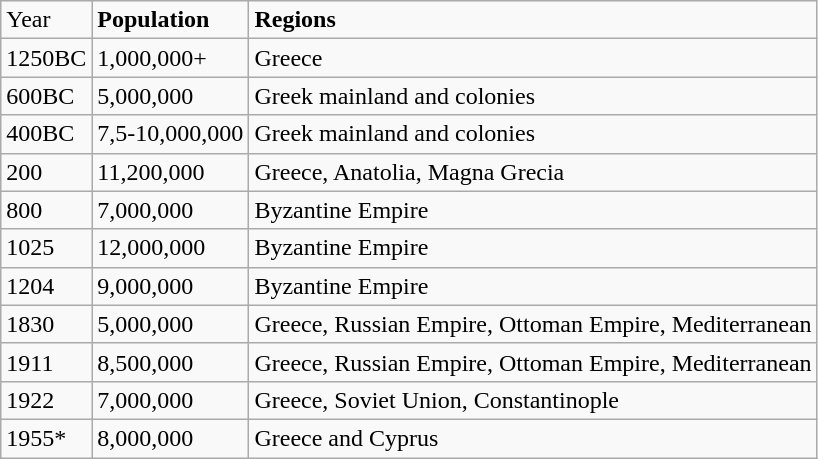<table class="wikitable">
<tr>
<td>Year</td>
<td><strong>Population</strong></td>
<td><strong>Regions</strong></td>
</tr>
<tr>
<td>1250BC</td>
<td>1,000,000+</td>
<td>Greece</td>
</tr>
<tr>
<td>600BC</td>
<td>5,000,000</td>
<td>Greek mainland and colonies</td>
</tr>
<tr>
<td>400BC</td>
<td>7,5-10,000,000</td>
<td>Greek mainland and colonies</td>
</tr>
<tr>
<td>200</td>
<td>11,200,000</td>
<td>Greece, Anatolia, Magna Grecia</td>
</tr>
<tr>
<td>800</td>
<td>7,000,000</td>
<td>Byzantine Empire</td>
</tr>
<tr>
<td>1025</td>
<td>12,000,000</td>
<td>Byzantine Empire</td>
</tr>
<tr>
<td>1204</td>
<td>9,000,000</td>
<td>Byzantine Empire</td>
</tr>
<tr>
<td>1830</td>
<td>5,000,000</td>
<td>Greece, Russian Empire, Ottoman Empire, Mediterranean</td>
</tr>
<tr>
<td>1911</td>
<td>8,500,000</td>
<td>Greece, Russian Empire, Ottoman Empire, Mediterranean</td>
</tr>
<tr>
<td>1922</td>
<td>7,000,000</td>
<td>Greece, Soviet Union, Constantinople</td>
</tr>
<tr>
<td>1955*</td>
<td>8,000,000</td>
<td>Greece and Cyprus</td>
</tr>
</table>
